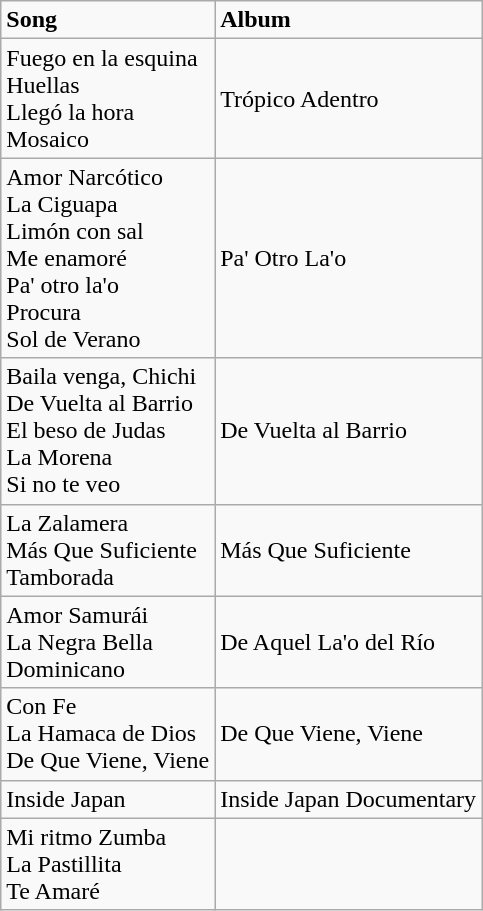<table class="wikitable">
<tr>
<td color="#f3f300"><strong>Song</strong></td>
<td><strong>Album</strong></td>
</tr>
<tr>
<td>Fuego en la esquina<br>Huellas<br>Llegó la hora<br>Mosaico</td>
<td>Trópico Adentro</td>
</tr>
<tr>
<td>Amor Narcótico <br>La Ciguapa<br>Limón con sal <br>Me enamoré <br>Pa' otro la'o<br>Procura<br>Sol de Verano</td>
<td>Pa' Otro La'o</td>
</tr>
<tr>
<td>Baila venga, Chichi<br>De Vuelta al Barrio <br>El beso de Judas <br>La Morena <br>Si no te veo</td>
<td>De Vuelta al Barrio</td>
</tr>
<tr>
<td>La Zalamera<br>Más Que Suficiente<br>Tamborada</td>
<td>Más Que Suficiente</td>
</tr>
<tr>
<td>Amor Samurái<br>La Negra Bella<br>Dominicano</td>
<td>De Aquel La'o del Río</td>
</tr>
<tr>
<td>Con Fe<br>La Hamaca de Dios<br>De Que Viene, Viene</td>
<td>De Que Viene, Viene</td>
</tr>
<tr>
<td>Inside Japan</td>
<td>Inside Japan Documentary</td>
</tr>
<tr>
<td>Mi ritmo Zumba<br>La Pastillita<br>Te Amaré</td>
<td></td>
</tr>
</table>
